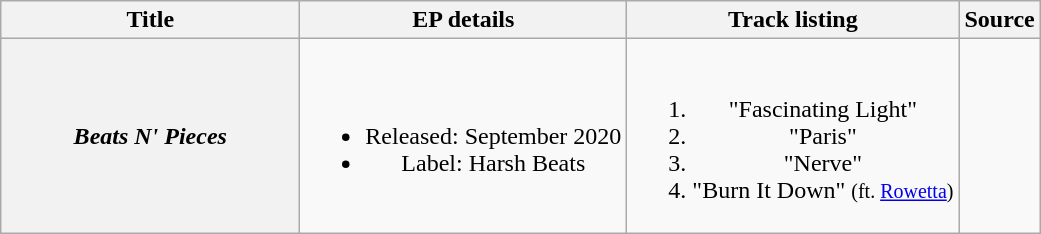<table class="wikitable plainrowheaders" style="text-align:center;">
<tr>
<th scope="col" style="width:12em;">Title</th>
<th scope="col">EP details</th>
<th scope="col">Track listing</th>
<th>Source</th>
</tr>
<tr>
<th scope="row"><strong><em>Beats N' Pieces</em></strong></th>
<td><br><ul><li>Released: September 2020</li><li>Label: Harsh Beats</li></ul></td>
<td><br><ol><li>"Fascinating Light"</li><li>"Paris"</li><li>"Nerve"</li><li>"Burn It Down" <small>(ft. <a href='#'>Rowetta</a>)</small></li></ol></td>
<td></td>
</tr>
</table>
